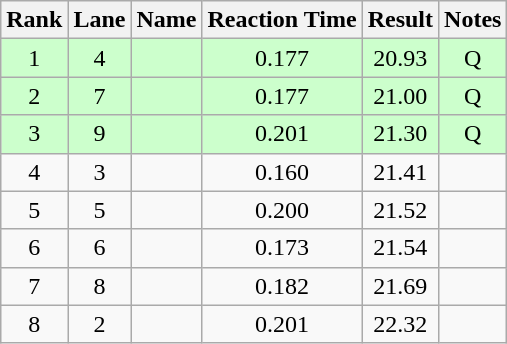<table class="wikitable" style="text-align:center">
<tr>
<th>Rank</th>
<th>Lane</th>
<th>Name</th>
<th>Reaction Time</th>
<th>Result</th>
<th>Notes</th>
</tr>
<tr bgcolor=ccffcc>
<td>1</td>
<td>4</td>
<td align="left"></td>
<td>0.177</td>
<td>20.93</td>
<td>Q</td>
</tr>
<tr bgcolor=ccffcc>
<td>2</td>
<td>7</td>
<td align="left"></td>
<td>0.177</td>
<td>21.00</td>
<td>Q</td>
</tr>
<tr bgcolor=ccffcc>
<td>3</td>
<td>9</td>
<td align="left"></td>
<td>0.201</td>
<td>21.30</td>
<td>Q</td>
</tr>
<tr>
<td>4</td>
<td>3</td>
<td align="left"></td>
<td>0.160</td>
<td>21.41</td>
<td></td>
</tr>
<tr>
<td>5</td>
<td>5</td>
<td align="left"></td>
<td>0.200</td>
<td>21.52</td>
<td></td>
</tr>
<tr>
<td>6</td>
<td>6</td>
<td align="left"></td>
<td>0.173</td>
<td>21.54</td>
<td></td>
</tr>
<tr>
<td>7</td>
<td>8</td>
<td align="left"></td>
<td>0.182</td>
<td>21.69</td>
<td></td>
</tr>
<tr>
<td>8</td>
<td>2</td>
<td align="left"></td>
<td>0.201</td>
<td>22.32</td>
<td></td>
</tr>
</table>
